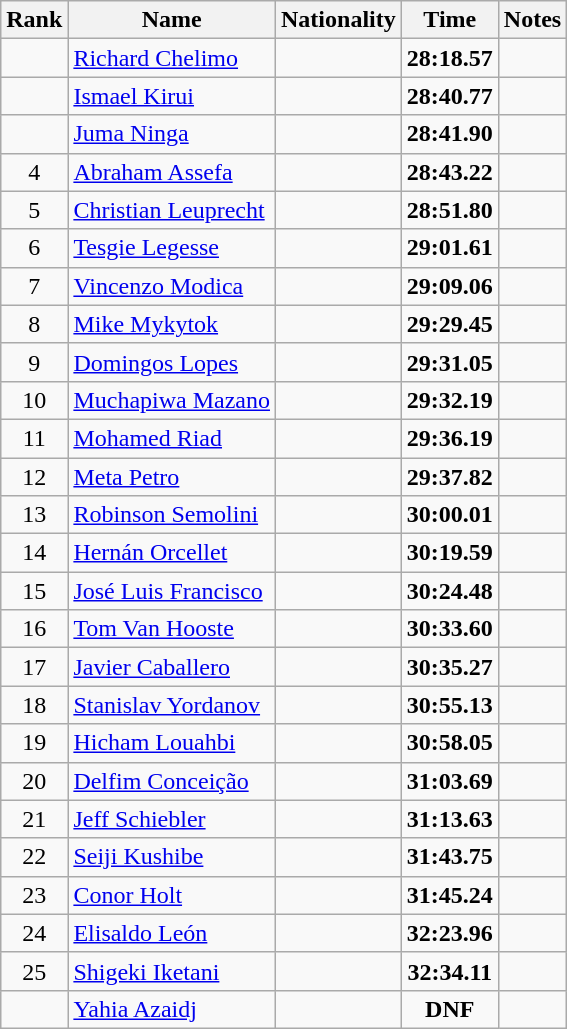<table class="wikitable sortable" style="text-align:center">
<tr>
<th>Rank</th>
<th>Name</th>
<th>Nationality</th>
<th>Time</th>
<th>Notes</th>
</tr>
<tr>
<td></td>
<td align=left><a href='#'>Richard Chelimo</a></td>
<td align=left></td>
<td><strong>28:18.57</strong></td>
<td></td>
</tr>
<tr>
<td></td>
<td align=left><a href='#'>Ismael Kirui</a></td>
<td align=left></td>
<td><strong>28:40.77</strong></td>
<td></td>
</tr>
<tr>
<td></td>
<td align=left><a href='#'>Juma Ninga</a></td>
<td align=left></td>
<td><strong>28:41.90</strong></td>
<td></td>
</tr>
<tr>
<td>4</td>
<td align=left><a href='#'>Abraham Assefa</a></td>
<td align=left></td>
<td><strong>28:43.22</strong></td>
<td></td>
</tr>
<tr>
<td>5</td>
<td align=left><a href='#'>Christian Leuprecht</a></td>
<td align=left></td>
<td><strong>28:51.80</strong></td>
<td></td>
</tr>
<tr>
<td>6</td>
<td align=left><a href='#'>Tesgie Legesse</a></td>
<td align=left></td>
<td><strong>29:01.61</strong></td>
<td></td>
</tr>
<tr>
<td>7</td>
<td align=left><a href='#'>Vincenzo Modica</a></td>
<td align=left></td>
<td><strong>29:09.06</strong></td>
<td></td>
</tr>
<tr>
<td>8</td>
<td align=left><a href='#'>Mike Mykytok</a></td>
<td align=left></td>
<td><strong>29:29.45</strong></td>
<td></td>
</tr>
<tr>
<td>9</td>
<td align=left><a href='#'>Domingos Lopes</a></td>
<td align=left></td>
<td><strong>29:31.05</strong></td>
<td></td>
</tr>
<tr>
<td>10</td>
<td align=left><a href='#'>Muchapiwa Mazano</a></td>
<td align=left></td>
<td><strong>29:32.19</strong></td>
<td></td>
</tr>
<tr>
<td>11</td>
<td align=left><a href='#'>Mohamed Riad</a></td>
<td align=left></td>
<td><strong>29:36.19</strong></td>
<td></td>
</tr>
<tr>
<td>12</td>
<td align=left><a href='#'>Meta Petro</a></td>
<td align=left></td>
<td><strong>29:37.82</strong></td>
<td></td>
</tr>
<tr>
<td>13</td>
<td align=left><a href='#'>Robinson Semolini</a></td>
<td align=left></td>
<td><strong>30:00.01</strong></td>
<td></td>
</tr>
<tr>
<td>14</td>
<td align=left><a href='#'>Hernán Orcellet</a></td>
<td align=left></td>
<td><strong>30:19.59</strong></td>
<td></td>
</tr>
<tr>
<td>15</td>
<td align=left><a href='#'>José Luis Francisco</a></td>
<td align=left></td>
<td><strong>30:24.48</strong></td>
<td></td>
</tr>
<tr>
<td>16</td>
<td align=left><a href='#'>Tom Van Hooste</a></td>
<td align=left></td>
<td><strong>30:33.60</strong></td>
<td></td>
</tr>
<tr>
<td>17</td>
<td align=left><a href='#'>Javier Caballero</a></td>
<td align=left></td>
<td><strong>30:35.27</strong></td>
<td></td>
</tr>
<tr>
<td>18</td>
<td align=left><a href='#'>Stanislav Yordanov</a></td>
<td align=left></td>
<td><strong>30:55.13</strong></td>
<td></td>
</tr>
<tr>
<td>19</td>
<td align=left><a href='#'>Hicham Louahbi</a></td>
<td align=left></td>
<td><strong>30:58.05</strong></td>
<td></td>
</tr>
<tr>
<td>20</td>
<td align=left><a href='#'>Delfim Conceição</a></td>
<td align=left></td>
<td><strong>31:03.69</strong></td>
<td></td>
</tr>
<tr>
<td>21</td>
<td align=left><a href='#'>Jeff Schiebler</a></td>
<td align=left></td>
<td><strong>31:13.63</strong></td>
<td></td>
</tr>
<tr>
<td>22</td>
<td align=left><a href='#'>Seiji Kushibe</a></td>
<td align=left></td>
<td><strong>31:43.75</strong></td>
<td></td>
</tr>
<tr>
<td>23</td>
<td align=left><a href='#'>Conor Holt</a></td>
<td align=left></td>
<td><strong>31:45.24</strong></td>
<td></td>
</tr>
<tr>
<td>24</td>
<td align=left><a href='#'>Elisaldo León</a></td>
<td align=left></td>
<td><strong>32:23.96</strong></td>
<td></td>
</tr>
<tr>
<td>25</td>
<td align=left><a href='#'>Shigeki Iketani</a></td>
<td align=left></td>
<td><strong>32:34.11</strong></td>
<td></td>
</tr>
<tr>
<td></td>
<td align=left><a href='#'>Yahia Azaidj</a></td>
<td align=left></td>
<td><strong>DNF</strong></td>
<td></td>
</tr>
</table>
